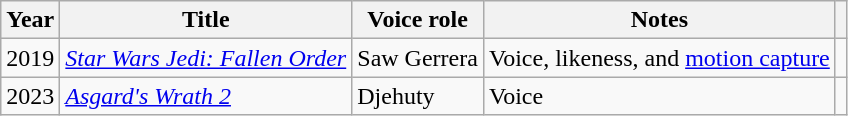<table class="wikitable">
<tr>
<th>Year</th>
<th>Title</th>
<th>Voice role</th>
<th>Notes</th>
<th></th>
</tr>
<tr>
<td>2019</td>
<td><em><a href='#'>Star Wars Jedi: Fallen Order</a></em></td>
<td>Saw Gerrera</td>
<td>Voice, likeness, and <a href='#'>motion capture</a></td>
<td></td>
</tr>
<tr>
<td>2023</td>
<td><em><a href='#'>Asgard's Wrath 2</a></em></td>
<td>Djehuty</td>
<td>Voice</td>
<td></td>
</tr>
</table>
